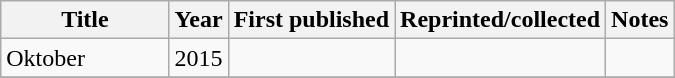<table class='wikitable sortable'>
<tr>
<th width=25%>Title</th>
<th>Year</th>
<th>First published</th>
<th>Reprinted/collected</th>
<th>Notes</th>
</tr>
<tr>
<td>Oktober</td>
<td>2015</td>
<td></td>
<td></td>
<td></td>
</tr>
<tr>
</tr>
</table>
